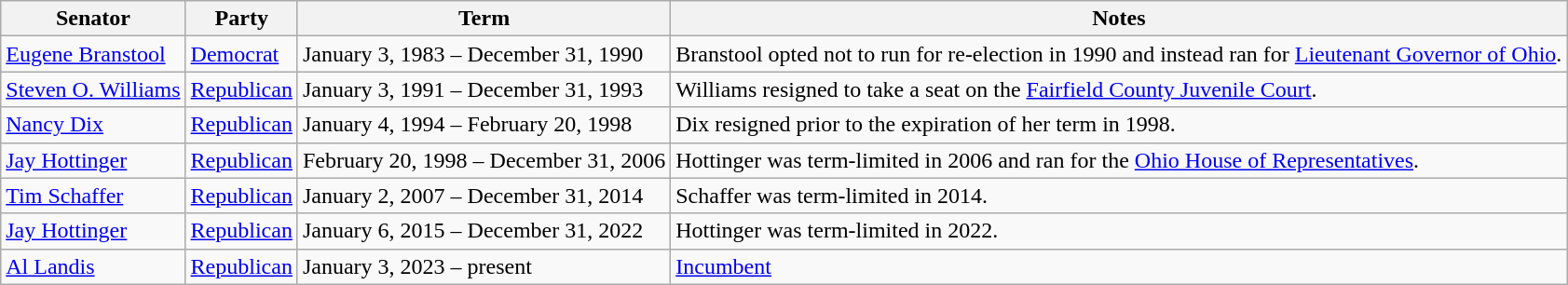<table class=wikitable>
<tr valign=bottom>
<th>Senator</th>
<th>Party</th>
<th>Term</th>
<th>Notes</th>
</tr>
<tr>
<td><a href='#'>Eugene Branstool</a></td>
<td><a href='#'>Democrat</a></td>
<td>January 3, 1983 – December 31, 1990</td>
<td>Branstool opted not to run for re-election in 1990 and instead ran for <a href='#'>Lieutenant Governor of Ohio</a>.</td>
</tr>
<tr>
<td><a href='#'>Steven O. Williams</a></td>
<td><a href='#'>Republican</a></td>
<td>January 3, 1991 – December 31, 1993</td>
<td>Williams resigned to take a seat on the <a href='#'>Fairfield County Juvenile Court</a>.</td>
</tr>
<tr>
<td><a href='#'>Nancy Dix</a></td>
<td><a href='#'>Republican</a></td>
<td>January 4, 1994 – February 20, 1998</td>
<td>Dix resigned prior to the expiration of her term in 1998.</td>
</tr>
<tr>
<td><a href='#'>Jay Hottinger</a></td>
<td><a href='#'>Republican</a></td>
<td>February 20, 1998 – December 31, 2006</td>
<td>Hottinger was term-limited in 2006 and ran for the <a href='#'>Ohio House of Representatives</a>.</td>
</tr>
<tr>
<td><a href='#'>Tim Schaffer</a></td>
<td><a href='#'>Republican</a></td>
<td>January 2, 2007 – December 31, 2014</td>
<td>Schaffer was term-limited in 2014.</td>
</tr>
<tr>
<td><a href='#'>Jay Hottinger</a></td>
<td><a href='#'>Republican</a></td>
<td>January 6, 2015 – December 31, 2022</td>
<td>Hottinger was term-limited in 2022.</td>
</tr>
<tr>
<td><a href='#'>Al Landis</a></td>
<td><a href='#'>Republican</a></td>
<td>January 3, 2023 – present</td>
<td><a href='#'>Incumbent</a></td>
</tr>
</table>
